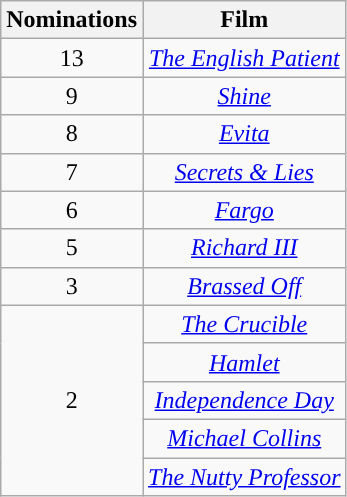<table class="wikitable" style="text-align:center;">
<tr>
<th style="background:">Nominations</th>
<th style="background:">Film</th>
</tr>
<tr>
<td>13</td>
<td><em><a href='#'>The English Patient</a></em></td>
</tr>
<tr>
<td>9</td>
<td><em><a href='#'>Shine</a></em></td>
</tr>
<tr>
<td>8</td>
<td><em><a href='#'>Evita</a></em></td>
</tr>
<tr>
<td>7</td>
<td><em><a href='#'>Secrets & Lies</a></em></td>
</tr>
<tr>
<td>6</td>
<td><em><a href='#'>Fargo</a></em></td>
</tr>
<tr>
<td>5</td>
<td><em><a href='#'>Richard III</a></em></td>
</tr>
<tr>
<td>3</td>
<td><em><a href='#'>Brassed Off</a></em></td>
</tr>
<tr>
<td rowspan="5">2</td>
<td><em><a href='#'>The Crucible</a></em></td>
</tr>
<tr>
<td><em><a href='#'>Hamlet</a></em></td>
</tr>
<tr>
<td><em><a href='#'>Independence Day</a></em></td>
</tr>
<tr>
<td><em><a href='#'>Michael Collins</a></em></td>
</tr>
<tr>
<td><em><a href='#'>The Nutty Professor</a></em></td>
</tr>
</table>
